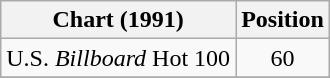<table class="wikitable">
<tr>
<th>Chart (1991)</th>
<th>Position</th>
</tr>
<tr>
<td>U.S. <em>Billboard</em> Hot 100</td>
<td align="center">60</td>
</tr>
<tr>
</tr>
</table>
